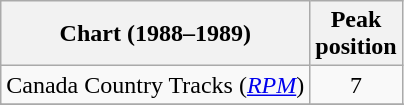<table class="wikitable sortable">
<tr>
<th align="left">Chart (1988–1989)</th>
<th align="center">Peak<br>position</th>
</tr>
<tr>
<td align="left">Canada Country Tracks (<em><a href='#'>RPM</a></em>)</td>
<td align="center">7</td>
</tr>
<tr>
</tr>
<tr>
</tr>
</table>
